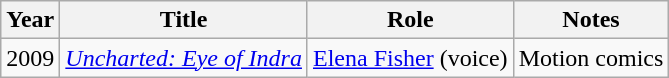<table class="wikitable sortable">
<tr>
<th>Year</th>
<th>Title</th>
<th>Role</th>
<th class="unsortable">Notes</th>
</tr>
<tr>
<td>2009</td>
<td><em><a href='#'>Uncharted: Eye of Indra</a></em></td>
<td><a href='#'>Elena Fisher</a> (voice)</td>
<td>Motion comics</td>
</tr>
</table>
